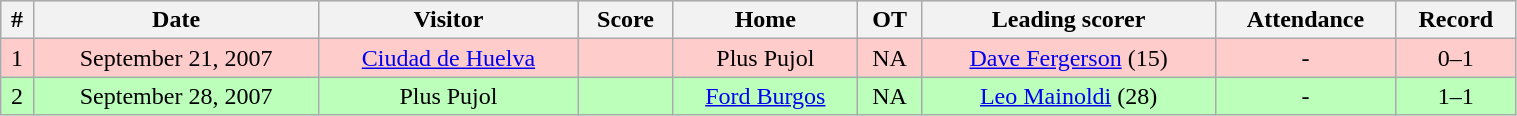<table class="wikitable" width="80%">
<tr align="center"  bgcolor="#dddddd">
<th>#</th>
<th>Date</th>
<th>Visitor</th>
<th>Score</th>
<th>Home</th>
<th>OT</th>
<th>Leading scorer</th>
<th>Attendance</th>
<th>Record</th>
</tr>
<tr align="center"  bgcolor="#ffcccc">
<td>1</td>
<td>September 21, 2007</td>
<td><a href='#'>Ciudad de Huelva</a></td>
<td></td>
<td>Plus Pujol</td>
<td>NA</td>
<td><a href='#'>Dave Fergerson</a> (15)</td>
<td>-</td>
<td>0–1</td>
</tr>
<tr align="center" bgcolor="#bbffbb">
<td>2</td>
<td>September 28, 2007</td>
<td>Plus Pujol</td>
<td></td>
<td><a href='#'>Ford Burgos</a></td>
<td>NA</td>
<td><a href='#'>Leo Mainoldi</a> (28)</td>
<td>-</td>
<td>1–1</td>
</tr>
</table>
